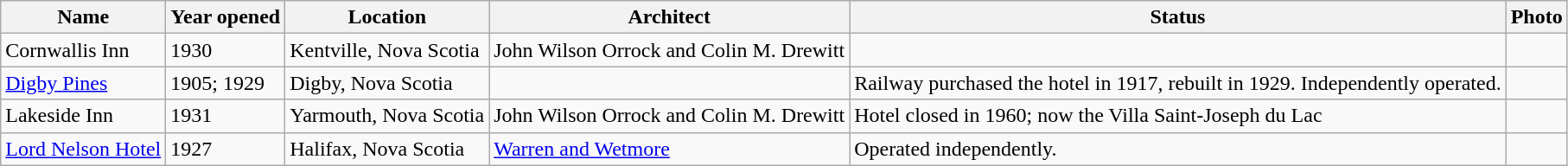<table class="wikitable">
<tr>
<th>Name</th>
<th>Year opened</th>
<th>Location</th>
<th>Architect</th>
<th class="unsortable">Status</th>
<th class="unsortable">Photo</th>
</tr>
<tr>
<td>Cornwallis Inn</td>
<td>1930</td>
<td>Kentville, Nova Scotia</td>
<td>John Wilson Orrock and Colin M. Drewitt</td>
<td></td>
<td></td>
</tr>
<tr>
<td><a href='#'>Digby Pines</a></td>
<td>1905; 1929</td>
<td>Digby, Nova Scotia</td>
<td></td>
<td>Railway purchased the hotel in 1917, rebuilt in 1929. Independently operated.</td>
<td></td>
</tr>
<tr>
<td>Lakeside Inn</td>
<td>1931</td>
<td>Yarmouth, Nova Scotia</td>
<td>John Wilson Orrock and Colin M. Drewitt</td>
<td>Hotel closed in 1960; now the Villa Saint-Joseph du Lac</td>
<td></td>
</tr>
<tr>
<td><a href='#'>Lord Nelson Hotel</a></td>
<td>1927</td>
<td>Halifax, Nova Scotia</td>
<td><a href='#'>Warren and Wetmore</a></td>
<td>Operated independently.</td>
<td></td>
</tr>
</table>
